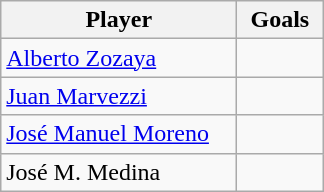<table class="wikitable sortable">
<tr>
<th width=150px>Player</th>
<th width=50px>Goals</th>
</tr>
<tr>
<td> <a href='#'>Alberto Zozaya</a></td>
<td></td>
</tr>
<tr>
<td> <a href='#'>Juan Marvezzi</a></td>
<td></td>
</tr>
<tr>
<td> <a href='#'>José Manuel Moreno</a></td>
<td></td>
</tr>
<tr>
<td> José M. Medina</td>
<td></td>
</tr>
</table>
